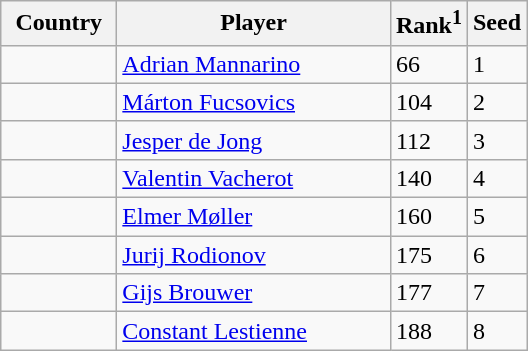<table class="sortable wikitable">
<tr>
<th width="70">Country</th>
<th width="175">Player</th>
<th>Rank<sup>1</sup></th>
<th>Seed</th>
</tr>
<tr>
<td></td>
<td><a href='#'>Adrian Mannarino</a></td>
<td>66</td>
<td>1</td>
</tr>
<tr>
<td></td>
<td><a href='#'>Márton Fucsovics</a></td>
<td>104</td>
<td>2</td>
</tr>
<tr>
<td></td>
<td><a href='#'>Jesper de Jong</a></td>
<td>112</td>
<td>3</td>
</tr>
<tr>
<td></td>
<td><a href='#'>Valentin Vacherot</a></td>
<td>140</td>
<td>4</td>
</tr>
<tr>
<td></td>
<td><a href='#'>Elmer Møller</a></td>
<td>160</td>
<td>5</td>
</tr>
<tr>
<td></td>
<td><a href='#'>Jurij Rodionov</a></td>
<td>175</td>
<td>6</td>
</tr>
<tr>
<td></td>
<td><a href='#'>Gijs Brouwer</a></td>
<td>177</td>
<td>7</td>
</tr>
<tr>
<td></td>
<td><a href='#'>Constant Lestienne</a></td>
<td>188</td>
<td>8</td>
</tr>
</table>
